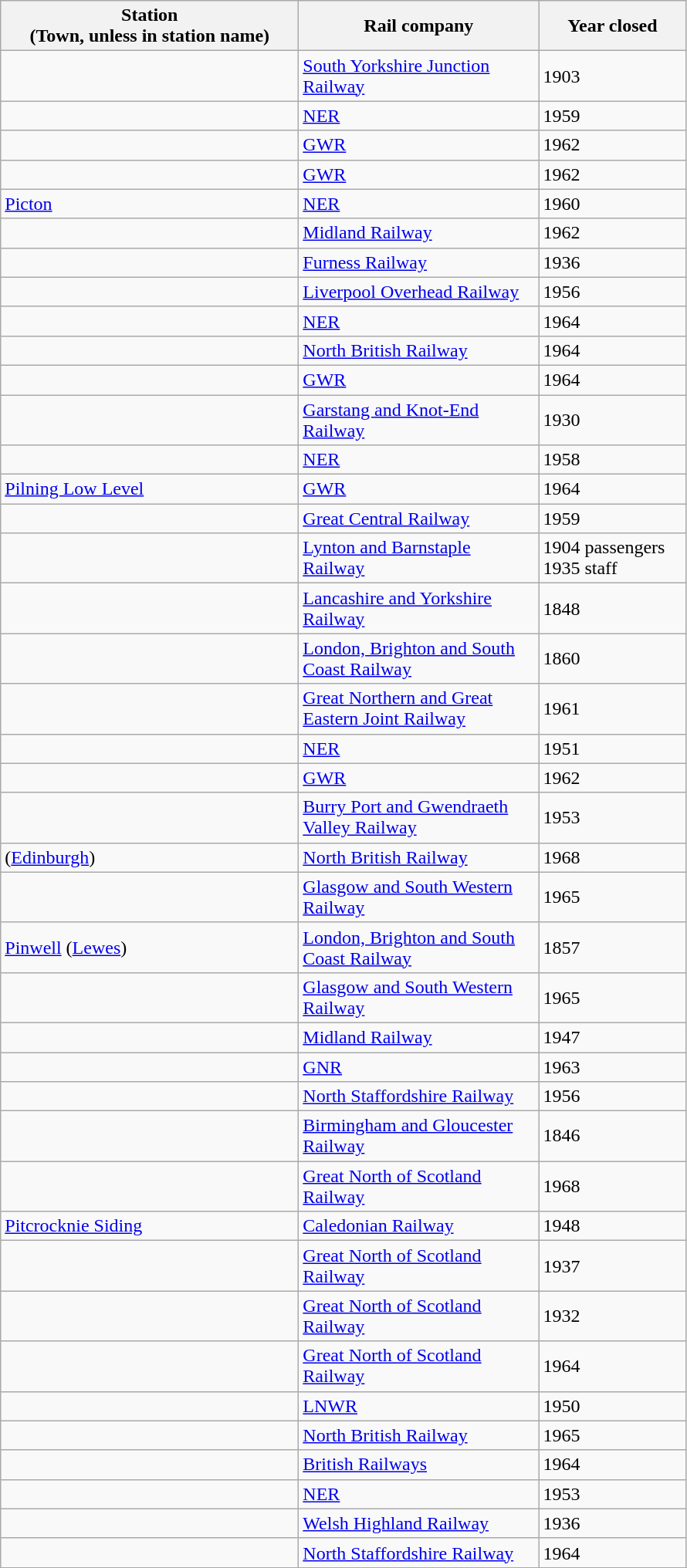<table class="wikitable sortable">
<tr>
<th style="width:250px">Station<br>(Town, unless in station name)</th>
<th style="width:200px">Rail company</th>
<th style="width:120px">Year closed</th>
</tr>
<tr>
<td></td>
<td><a href='#'>South Yorkshire Junction Railway</a></td>
<td>1903</td>
</tr>
<tr>
<td></td>
<td><a href='#'>NER</a></td>
<td>1959</td>
</tr>
<tr>
<td></td>
<td><a href='#'>GWR</a></td>
<td>1962</td>
</tr>
<tr>
<td></td>
<td><a href='#'>GWR</a></td>
<td>1962</td>
</tr>
<tr>
<td><a href='#'>Picton</a></td>
<td><a href='#'>NER</a></td>
<td>1960</td>
</tr>
<tr>
<td></td>
<td><a href='#'>Midland Railway</a></td>
<td>1962</td>
</tr>
<tr>
<td></td>
<td><a href='#'>Furness Railway</a></td>
<td>1936</td>
</tr>
<tr>
<td></td>
<td><a href='#'>Liverpool Overhead Railway</a></td>
<td>1956</td>
</tr>
<tr>
<td></td>
<td><a href='#'>NER</a></td>
<td>1964</td>
</tr>
<tr>
<td></td>
<td><a href='#'>North British Railway</a></td>
<td>1964</td>
</tr>
<tr>
<td></td>
<td><a href='#'>GWR</a></td>
<td>1964</td>
</tr>
<tr>
<td></td>
<td><a href='#'>Garstang and Knot-End Railway</a></td>
<td>1930</td>
</tr>
<tr>
<td></td>
<td><a href='#'>NER</a></td>
<td>1958</td>
</tr>
<tr>
<td><a href='#'>Pilning Low Level</a></td>
<td><a href='#'>GWR</a></td>
<td>1964</td>
</tr>
<tr>
<td></td>
<td><a href='#'>Great Central Railway</a></td>
<td>1959</td>
</tr>
<tr>
<td></td>
<td><a href='#'>Lynton and Barnstaple Railway</a></td>
<td>1904 passengers<br>1935 staff</td>
</tr>
<tr>
<td></td>
<td><a href='#'>Lancashire and Yorkshire Railway</a></td>
<td>1848</td>
</tr>
<tr>
<td></td>
<td><a href='#'>London, Brighton and South Coast Railway</a></td>
<td>1860</td>
</tr>
<tr>
<td></td>
<td><a href='#'>Great Northern and Great Eastern Joint Railway</a></td>
<td>1961</td>
</tr>
<tr>
<td></td>
<td><a href='#'>NER</a></td>
<td>1951</td>
</tr>
<tr>
<td></td>
<td><a href='#'>GWR</a></td>
<td>1962</td>
</tr>
<tr>
<td></td>
<td><a href='#'>Burry Port and Gwendraeth Valley Railway</a></td>
<td>1953</td>
</tr>
<tr>
<td> (<a href='#'>Edinburgh</a>)</td>
<td><a href='#'>North British Railway</a></td>
<td>1968</td>
</tr>
<tr>
<td></td>
<td><a href='#'>Glasgow and South Western Railway</a></td>
<td>1965</td>
</tr>
<tr>
<td><a href='#'>Pinwell</a> (<a href='#'>Lewes</a>)</td>
<td><a href='#'>London, Brighton and South Coast Railway</a></td>
<td>1857</td>
</tr>
<tr>
<td></td>
<td><a href='#'>Glasgow and South Western Railway</a></td>
<td>1965</td>
</tr>
<tr>
<td></td>
<td><a href='#'>Midland Railway</a></td>
<td>1947</td>
</tr>
<tr>
<td></td>
<td><a href='#'>GNR</a></td>
<td>1963</td>
</tr>
<tr>
<td></td>
<td><a href='#'>North Staffordshire Railway</a></td>
<td>1956</td>
</tr>
<tr>
<td></td>
<td><a href='#'>Birmingham and Gloucester Railway</a></td>
<td>1846</td>
</tr>
<tr>
<td></td>
<td><a href='#'>Great North of Scotland Railway</a></td>
<td>1968</td>
</tr>
<tr>
<td><a href='#'>Pitcrocknie Siding</a></td>
<td><a href='#'>Caledonian Railway</a></td>
<td>1948</td>
</tr>
<tr>
<td></td>
<td><a href='#'>Great North of Scotland Railway</a></td>
<td>1937</td>
</tr>
<tr>
<td></td>
<td><a href='#'>Great North of Scotland Railway</a></td>
<td>1932</td>
</tr>
<tr>
<td></td>
<td><a href='#'>Great North of Scotland Railway</a></td>
<td>1964</td>
</tr>
<tr>
<td></td>
<td><a href='#'>LNWR</a></td>
<td>1950</td>
</tr>
<tr>
<td></td>
<td><a href='#'>North British Railway</a></td>
<td>1965</td>
</tr>
<tr>
<td></td>
<td><a href='#'>British Railways</a></td>
<td>1964</td>
</tr>
<tr>
<td></td>
<td><a href='#'>NER</a></td>
<td>1953</td>
</tr>
<tr>
<td></td>
<td><a href='#'>Welsh Highland Railway</a></td>
<td>1936</td>
</tr>
<tr>
<td></td>
<td><a href='#'>North Staffordshire Railway</a></td>
<td>1964</td>
</tr>
<tr>
</tr>
</table>
